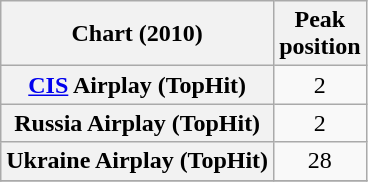<table class="wikitable sortable plainrowheaders" style="text-align:center">
<tr>
<th scope="col">Chart (2010)</th>
<th scope="col">Peak<br>position</th>
</tr>
<tr>
<th scope="row"><a href='#'>CIS</a> Airplay (TopHit)</th>
<td>2</td>
</tr>
<tr>
<th scope="row">Russia Airplay (TopHit)</th>
<td>2</td>
</tr>
<tr>
<th scope="row">Ukraine Airplay (TopHit)</th>
<td>28</td>
</tr>
<tr>
</tr>
</table>
